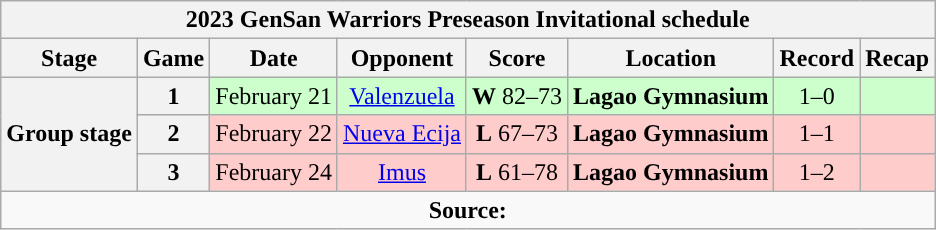<table class="wikitable" style="text-align:center">
<tr>
<th colspan=8>2023 GenSan Warriors Preseason Invitational schedule</th>
</tr>
<tr>
<th>Stage</th>
<th>Game</th>
<th>Date</th>
<th>Opponent</th>
<th>Score</th>
<th>Location</th>
<th>Record</th>
<th>Recap<br></th>
</tr>
<tr style="background:#cfc">
<th rowspan=3>Group stage</th>
<th>1</th>
<td>February 21</td>
<td><a href='#'>Valenzuela</a></td>
<td><strong>W</strong> 82–73</td>
<td><strong>Lagao Gymnasium</strong></td>
<td>1–0</td>
<td></td>
</tr>
<tr style="background:#fcc">
<th>2</th>
<td>February 22</td>
<td><a href='#'>Nueva Ecija</a></td>
<td><strong>L</strong> 67–73</td>
<td><strong>Lagao Gymnasium</strong></td>
<td>1–1</td>
<td></td>
</tr>
<tr style="background:#fcc">
<th>3</th>
<td>February 24</td>
<td><a href='#'>Imus</a></td>
<td><strong>L</strong> 61–78</td>
<td><strong>Lagao Gymnasium</strong></td>
<td>1–2</td>
<td></td>
</tr>
<tr>
<td colspan=8 align=center><strong>Source: </strong></td>
</tr>
</table>
